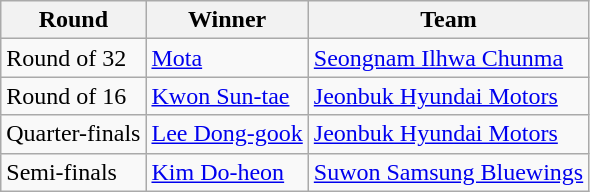<table class="wikitable">
<tr>
<th>Round</th>
<th>Winner</th>
<th>Team</th>
</tr>
<tr>
<td>Round of 32</td>
<td> <a href='#'>Mota</a></td>
<td><a href='#'>Seongnam Ilhwa Chunma</a></td>
</tr>
<tr>
<td>Round of 16</td>
<td> <a href='#'>Kwon Sun-tae</a></td>
<td><a href='#'>Jeonbuk Hyundai Motors</a></td>
</tr>
<tr>
<td>Quarter-finals</td>
<td> <a href='#'>Lee Dong-gook</a></td>
<td><a href='#'>Jeonbuk Hyundai Motors</a></td>
</tr>
<tr>
<td>Semi-finals</td>
<td> <a href='#'>Kim Do-heon</a></td>
<td><a href='#'>Suwon Samsung Bluewings</a></td>
</tr>
</table>
